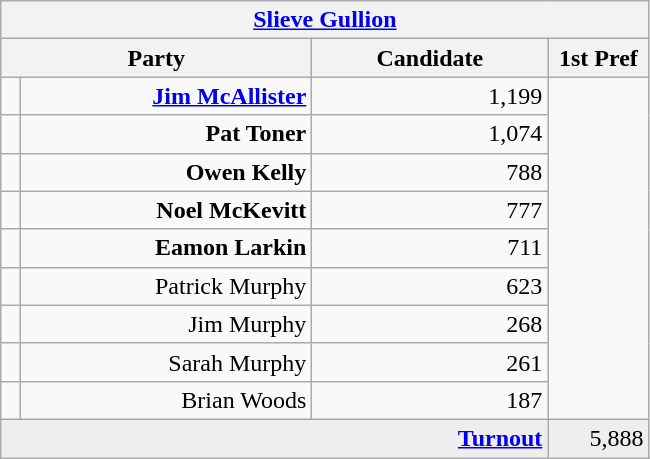<table class="wikitable">
<tr>
<th colspan="4" align="center"><a href='#'>Slieve Gullion</a></th>
</tr>
<tr>
<th colspan="2" align="center" width=200>Party</th>
<th width=150>Candidate</th>
<th width=60>1st Pref</th>
</tr>
<tr>
<td></td>
<td align="right"><strong><a href='#'>Jim McAllister</a></strong></td>
<td align="right">1,199</td>
</tr>
<tr>
<td></td>
<td align="right"><strong>Pat Toner</strong></td>
<td align="right">1,074</td>
</tr>
<tr>
<td></td>
<td align="right"><strong>Owen Kelly</strong></td>
<td align="right">788</td>
</tr>
<tr>
<td></td>
<td align="right"><strong>Noel McKevitt</strong></td>
<td align="right">777</td>
</tr>
<tr>
<td></td>
<td align="right"><strong>Eamon Larkin</strong></td>
<td align="right">711</td>
</tr>
<tr>
<td></td>
<td align="right">Patrick Murphy</td>
<td align="right">623</td>
</tr>
<tr>
<td></td>
<td align="right">Jim Murphy</td>
<td align="right">268</td>
</tr>
<tr>
<td></td>
<td align="right">Sarah Murphy</td>
<td align="right">261</td>
</tr>
<tr>
<td></td>
<td align="right">Brian Woods</td>
<td align="right">187</td>
</tr>
<tr bgcolor="EEEEEE">
<td colspan=3 align="right"><strong><a href='#'>Turnout</a></strong></td>
<td align="right">5,888</td>
</tr>
</table>
